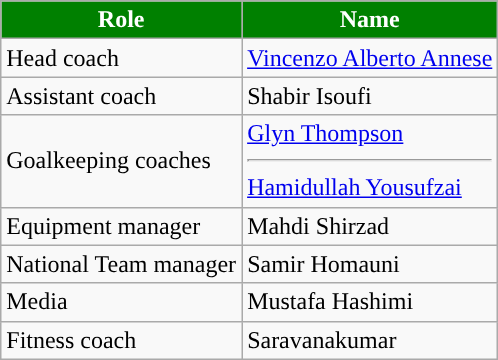<table class="wikitable">
<tr>
<th style="background:green; color:#FFF; ">Role</th>
<th style="background:green; color:#FFF; ">Name</th>
</tr>
<tr>
<td>Head coach</td>
<td> <a href='#'>Vincenzo Alberto Annese</a></td>
</tr>
<tr>
<td>Assistant coach</td>
<td> Shabir Isoufi</td>
</tr>
<tr>
<td>Goalkeeping coaches</td>
<td> <a href='#'>Glyn Thompson</a><hr> <a href='#'>Hamidullah Yousufzai</a></td>
</tr>
<tr>
<td>Equipment manager</td>
<td> Mahdi Shirzad</td>
</tr>
<tr>
<td>National Team manager</td>
<td> Samir Homauni</td>
</tr>
<tr>
<td>Media</td>
<td> Mustafa Hashimi</td>
</tr>
<tr>
<td>Fitness coach</td>
<td> Saravanakumar</td>
</tr>
</table>
